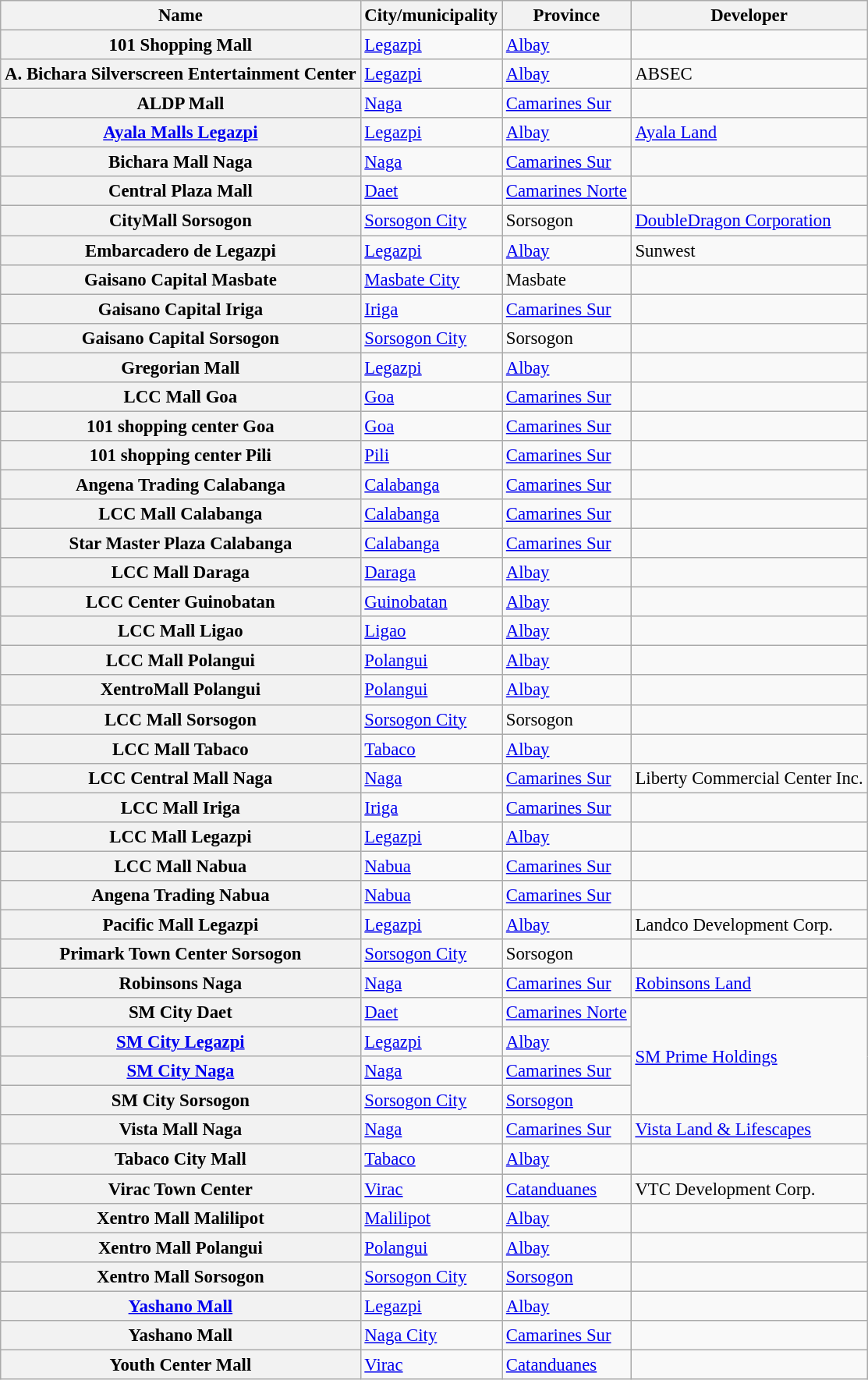<table class="wikitable sortable plainrowheaders" style="font-size:95%;">
<tr>
<th scope="col">Name</th>
<th scope="col">City/municipality</th>
<th scope="col">Province</th>
<th scope="col">Developer</th>
</tr>
<tr>
<th scope="row">101 Shopping Mall</th>
<td><a href='#'>Legazpi</a></td>
<td><a href='#'>Albay</a></td>
<td></td>
</tr>
<tr>
<th scope="row">A. Bichara Silverscreen Entertainment Center</th>
<td><a href='#'>Legazpi</a></td>
<td><a href='#'>Albay</a></td>
<td>ABSEC</td>
</tr>
<tr>
<th scope="row">ALDP Mall</th>
<td><a href='#'>Naga</a></td>
<td><a href='#'>Camarines Sur</a></td>
<td></td>
</tr>
<tr>
<th scope="row"><a href='#'>Ayala Malls Legazpi</a></th>
<td><a href='#'>Legazpi</a></td>
<td><a href='#'>Albay</a></td>
<td><a href='#'>Ayala Land</a></td>
</tr>
<tr>
<th scope="row">Bichara Mall Naga</th>
<td><a href='#'>Naga</a></td>
<td><a href='#'>Camarines Sur</a></td>
<td></td>
</tr>
<tr>
<th scope="row">Central Plaza Mall</th>
<td><a href='#'>Daet</a></td>
<td><a href='#'>Camarines Norte</a></td>
<td></td>
</tr>
<tr>
<th scope="row">CityMall Sorsogon</th>
<td><a href='#'>Sorsogon City</a></td>
<td>Sorsogon</td>
<td><a href='#'>DoubleDragon Corporation</a></td>
</tr>
<tr>
<th scope="row">Embarcadero de Legazpi</th>
<td><a href='#'>Legazpi</a></td>
<td><a href='#'>Albay</a></td>
<td>Sunwest</td>
</tr>
<tr>
<th scope="row">Gaisano Capital Masbate</th>
<td><a href='#'>Masbate City</a></td>
<td>Masbate</td>
<td></td>
</tr>
<tr>
<th scope="row">Gaisano Capital Iriga</th>
<td><a href='#'>Iriga</a></td>
<td><a href='#'>Camarines Sur</a></td>
<td></td>
</tr>
<tr>
<th scope="row">Gaisano Capital Sorsogon</th>
<td><a href='#'>Sorsogon City</a></td>
<td>Sorsogon</td>
<td></td>
</tr>
<tr>
<th scope="row">Gregorian Mall</th>
<td><a href='#'>Legazpi</a></td>
<td><a href='#'>Albay</a></td>
<td></td>
</tr>
<tr>
<th scope="row">LCC Mall Goa</th>
<td><a href='#'>Goa</a></td>
<td><a href='#'>Camarines Sur</a></td>
<td></td>
</tr>
<tr>
<th scope="row">101 shopping center Goa</th>
<td><a href='#'>Goa</a></td>
<td><a href='#'>Camarines Sur</a></td>
<td></td>
</tr>
<tr>
<th scope= "row">101 shopping center Pili</th>
<td><a href='#'>Pili</a></td>
<td><a href='#'>Camarines Sur</a></td>
<td></td>
</tr>
<tr>
<th scope="row">Angena Trading Calabanga</th>
<td><a href='#'>Calabanga</a></td>
<td><a href='#'>Camarines Sur</a></td>
<td></td>
</tr>
<tr>
<th scope="row">LCC Mall Calabanga</th>
<td><a href='#'>Calabanga</a></td>
<td><a href='#'>Camarines Sur</a></td>
<td></td>
</tr>
<tr>
<th scope="row">Star Master Plaza Calabanga</th>
<td><a href='#'>Calabanga</a></td>
<td><a href='#'>Camarines Sur</a></td>
<td></td>
</tr>
<tr>
<th scope="row">LCC Mall Daraga</th>
<td><a href='#'>Daraga</a></td>
<td><a href='#'>Albay</a></td>
<td></td>
</tr>
<tr>
<th scope="row">LCC Center Guinobatan</th>
<td><a href='#'>Guinobatan</a></td>
<td><a href='#'>Albay</a></td>
<td></td>
</tr>
<tr>
<th scope="row">LCC Mall Ligao</th>
<td><a href='#'>Ligao</a></td>
<td><a href='#'>Albay</a></td>
<td></td>
</tr>
<tr>
<th scope="row">LCC Mall Polangui</th>
<td><a href='#'>Polangui</a></td>
<td><a href='#'>Albay</a></td>
<td></td>
</tr>
<tr>
<th scope="row">XentroMall Polangui</th>
<td><a href='#'>Polangui</a></td>
<td><a href='#'>Albay</a></td>
<td></td>
</tr>
<tr>
<th scope="row">LCC Mall Sorsogon</th>
<td><a href='#'>Sorsogon City</a></td>
<td>Sorsogon</td>
<td></td>
</tr>
<tr>
<th scope="row">LCC Mall Tabaco</th>
<td><a href='#'>Tabaco</a></td>
<td><a href='#'>Albay</a></td>
<td></td>
</tr>
<tr>
<th scope="row">LCC Central Mall Naga</th>
<td><a href='#'>Naga</a></td>
<td><a href='#'>Camarines Sur</a></td>
<td>Liberty Commercial Center Inc.</td>
</tr>
<tr>
<th scope="row">LCC Mall Iriga</th>
<td><a href='#'>Iriga</a></td>
<td><a href='#'>Camarines Sur</a></td>
<td></td>
</tr>
<tr>
<th scope="row">LCC Mall Legazpi</th>
<td><a href='#'>Legazpi</a></td>
<td><a href='#'>Albay</a></td>
<td></td>
</tr>
<tr>
<th scope="row">LCC Mall Nabua</th>
<td><a href='#'>Nabua</a></td>
<td><a href='#'>Camarines Sur</a></td>
<td></td>
</tr>
<tr>
<th scope="row">Angena Trading Nabua</th>
<td><a href='#'>Nabua</a></td>
<td><a href='#'>Camarines Sur</a></td>
<td></td>
</tr>
<tr>
<th scope="row">Pacific Mall Legazpi</th>
<td><a href='#'>Legazpi</a></td>
<td><a href='#'>Albay</a></td>
<td>Landco Development Corp.</td>
</tr>
<tr>
<th scope="row">Primark Town Center Sorsogon</th>
<td><a href='#'>Sorsogon City</a></td>
<td>Sorsogon</td>
<td></td>
</tr>
<tr>
<th scope="row">Robinsons Naga</th>
<td><a href='#'>Naga</a></td>
<td><a href='#'>Camarines Sur</a></td>
<td><a href='#'>Robinsons Land</a></td>
</tr>
<tr>
<th scope="row">SM City Daet</th>
<td><a href='#'>Daet</a></td>
<td><a href='#'>Camarines Norte</a></td>
<td rowspan="4"><a href='#'>SM Prime Holdings</a></td>
</tr>
<tr>
<th scope="row"><a href='#'>SM City Legazpi</a></th>
<td><a href='#'>Legazpi</a></td>
<td><a href='#'>Albay</a></td>
</tr>
<tr>
<th scope="row"><a href='#'>SM City Naga</a></th>
<td><a href='#'>Naga</a></td>
<td><a href='#'>Camarines Sur</a></td>
</tr>
<tr>
<th scope="row">SM City Sorsogon</th>
<td><a href='#'>Sorsogon City</a></td>
<td><a href='#'>Sorsogon</a></td>
</tr>
<tr>
<th scope="row">Vista Mall Naga</th>
<td><a href='#'>Naga</a></td>
<td><a href='#'>Camarines Sur</a></td>
<td><a href='#'>Vista Land & Lifescapes</a></td>
</tr>
<tr>
<th scope="row">Tabaco City Mall</th>
<td><a href='#'>Tabaco</a></td>
<td><a href='#'>Albay</a></td>
<td></td>
</tr>
<tr>
<th scope="row">Virac Town Center</th>
<td><a href='#'>Virac</a></td>
<td><a href='#'>Catanduanes</a></td>
<td>VTC Development Corp.</td>
</tr>
<tr>
<th scope="row">Xentro Mall Malilipot</th>
<td><a href='#'>Malilipot</a></td>
<td><a href='#'>Albay</a></td>
<td></td>
</tr>
<tr>
<th scope="row">Xentro Mall Polangui</th>
<td><a href='#'>Polangui</a></td>
<td><a href='#'>Albay</a></td>
<td></td>
</tr>
<tr>
<th scope="row">Xentro Mall Sorsogon</th>
<td><a href='#'>Sorsogon City</a></td>
<td><a href='#'>Sorsogon</a></td>
<td></td>
</tr>
<tr>
<th scope="row"><a href='#'>Yashano Mall</a></th>
<td><a href='#'>Legazpi</a></td>
<td><a href='#'>Albay</a></td>
<td></td>
</tr>
<tr>
<th scope="row">Yashano Mall</th>
<td><a href='#'>Naga City</a></td>
<td><a href='#'>Camarines Sur</a></td>
<td></td>
</tr>
<tr>
<th scope="row">Youth Center Mall</th>
<td><a href='#'>Virac</a></td>
<td><a href='#'>Catanduanes</a></td>
<td></td>
</tr>
</table>
